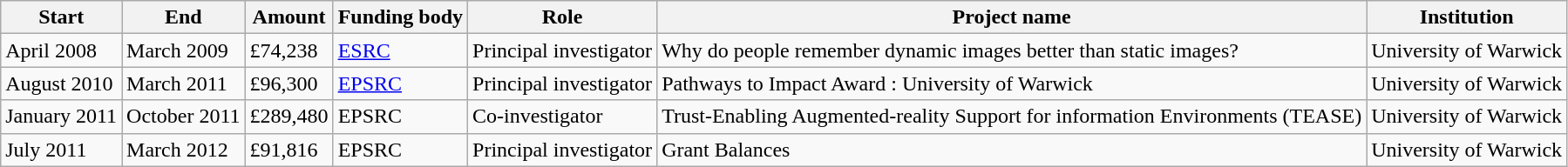<table class="wikitable">
<tr>
<th>Start</th>
<th>End</th>
<th>Amount</th>
<th>Funding body</th>
<th>Role</th>
<th>Project name</th>
<th>Institution</th>
</tr>
<tr>
<td>April 2008</td>
<td>March 2009</td>
<td>£74,238</td>
<td><a href='#'>ESRC</a></td>
<td>Principal investigator</td>
<td>Why do people remember dynamic images better than static images?</td>
<td>University of Warwick</td>
</tr>
<tr>
<td>August 2010</td>
<td>March 2011</td>
<td>£96,300</td>
<td><a href='#'>EPSRC</a></td>
<td>Principal investigator</td>
<td>Pathways to Impact Award : University of Warwick</td>
<td>University of Warwick</td>
</tr>
<tr>
<td>January 2011</td>
<td>October 2011</td>
<td>£289,480</td>
<td>EPSRC</td>
<td>Co-investigator</td>
<td>Trust-Enabling Augmented-reality Support for information Environments (TEASE)</td>
<td>University of Warwick</td>
</tr>
<tr>
<td>July 2011</td>
<td>March 2012</td>
<td>£91,816</td>
<td>EPSRC</td>
<td>Principal investigator</td>
<td>Grant Balances</td>
<td>University of Warwick</td>
</tr>
</table>
